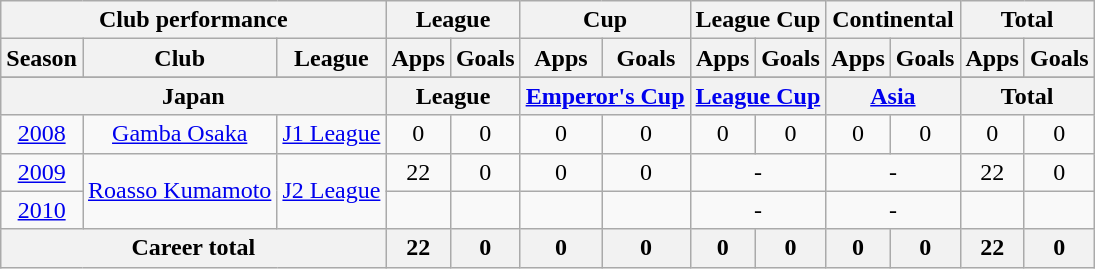<table class="wikitable" style="text-align:center">
<tr>
<th colspan=3>Club performance</th>
<th colspan=2>League</th>
<th colspan=2>Cup</th>
<th colspan=2>League Cup</th>
<th colspan=2>Continental</th>
<th colspan=2>Total</th>
</tr>
<tr>
<th>Season</th>
<th>Club</th>
<th>League</th>
<th>Apps</th>
<th>Goals</th>
<th>Apps</th>
<th>Goals</th>
<th>Apps</th>
<th>Goals</th>
<th>Apps</th>
<th>Goals</th>
<th>Apps</th>
<th>Goals</th>
</tr>
<tr>
</tr>
<tr>
<th colspan=3>Japan</th>
<th colspan=2>League</th>
<th colspan=2><a href='#'>Emperor's Cup</a></th>
<th colspan=2><a href='#'>League Cup</a></th>
<th colspan=2><a href='#'>Asia</a></th>
<th colspan=2>Total</th>
</tr>
<tr>
<td><a href='#'>2008</a></td>
<td><a href='#'>Gamba Osaka</a></td>
<td><a href='#'>J1 League</a></td>
<td>0</td>
<td>0</td>
<td>0</td>
<td>0</td>
<td>0</td>
<td>0</td>
<td>0</td>
<td>0</td>
<td>0</td>
<td>0</td>
</tr>
<tr>
<td><a href='#'>2009</a></td>
<td rowspan="2"><a href='#'>Roasso Kumamoto</a></td>
<td rowspan="2"><a href='#'>J2 League</a></td>
<td>22</td>
<td>0</td>
<td>0</td>
<td>0</td>
<td colspan="2">-</td>
<td colspan="2">-</td>
<td>22</td>
<td>0</td>
</tr>
<tr>
<td><a href='#'>2010</a></td>
<td></td>
<td></td>
<td></td>
<td></td>
<td colspan="2">-</td>
<td colspan="2">-</td>
<td></td>
<td></td>
</tr>
<tr>
<th colspan=3>Career total</th>
<th>22</th>
<th>0</th>
<th>0</th>
<th>0</th>
<th>0</th>
<th>0</th>
<th>0</th>
<th>0</th>
<th>22</th>
<th>0</th>
</tr>
</table>
